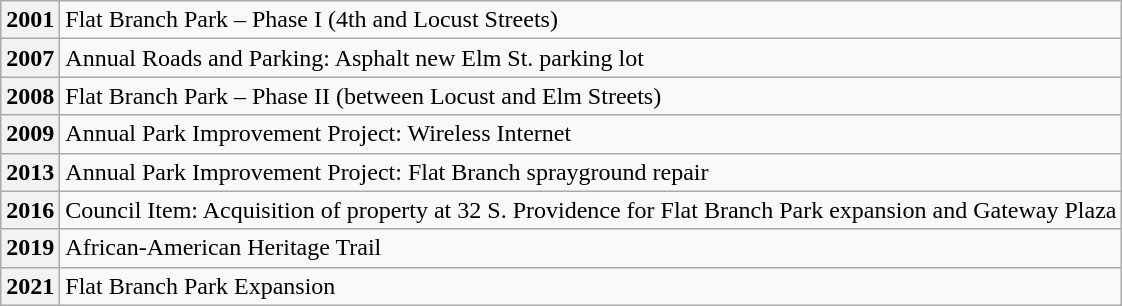<table class="wikitable">
<tr>
<th>2001</th>
<td>Flat Branch Park – Phase I (4th and Locust Streets)</td>
</tr>
<tr>
<th>2007</th>
<td>Annual Roads and Parking: Asphalt new Elm St. parking lot</td>
</tr>
<tr>
<th>2008</th>
<td>Flat Branch Park – Phase II (between Locust and Elm Streets)</td>
</tr>
<tr>
<th>2009</th>
<td>Annual Park Improvement Project: Wireless Internet</td>
</tr>
<tr>
<th>2013</th>
<td>Annual Park Improvement Project: Flat Branch sprayground repair</td>
</tr>
<tr>
<th>2016</th>
<td>Council Item: Acquisition of property at 32 S. Providence for Flat Branch Park expansion and Gateway Plaza </td>
</tr>
<tr>
<th>2019</th>
<td>African-American Heritage Trail</td>
</tr>
<tr>
<th>2021</th>
<td>Flat Branch Park Expansion</td>
</tr>
</table>
